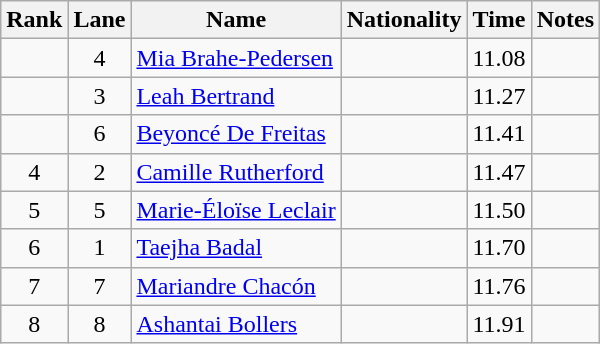<table class="wikitable sortable" style="text-align:center">
<tr>
<th>Rank</th>
<th>Lane</th>
<th>Name</th>
<th>Nationality</th>
<th>Time</th>
<th>Notes</th>
</tr>
<tr>
<td></td>
<td>4</td>
<td align=left><a href='#'>Mia Brahe-Pedersen</a></td>
<td align=left></td>
<td>11.08</td>
<td></td>
</tr>
<tr>
<td></td>
<td>3</td>
<td align=left><a href='#'>Leah Bertrand</a></td>
<td align=left></td>
<td>11.27</td>
<td></td>
</tr>
<tr>
<td></td>
<td>6</td>
<td align=left><a href='#'>Beyoncé De Freitas</a></td>
<td align=left></td>
<td>11.41</td>
<td></td>
</tr>
<tr>
<td>4</td>
<td>2</td>
<td align=left><a href='#'> Camille Rutherford</a></td>
<td align=left></td>
<td>11.47</td>
<td></td>
</tr>
<tr>
<td>5</td>
<td>5</td>
<td align=left><a href='#'>Marie-Éloïse Leclair</a></td>
<td align=left></td>
<td>11.50</td>
<td></td>
</tr>
<tr>
<td>6</td>
<td>1</td>
<td align=left><a href='#'>Taejha Badal</a></td>
<td align=left></td>
<td>11.70</td>
<td></td>
</tr>
<tr>
<td>7</td>
<td>7</td>
<td align=left><a href='#'>Mariandre Chacón</a></td>
<td align=left></td>
<td>11.76</td>
<td></td>
</tr>
<tr>
<td>8</td>
<td>8</td>
<td align=left><a href='#'>Ashantai Bollers</a></td>
<td align=left></td>
<td>11.91</td>
<td></td>
</tr>
</table>
